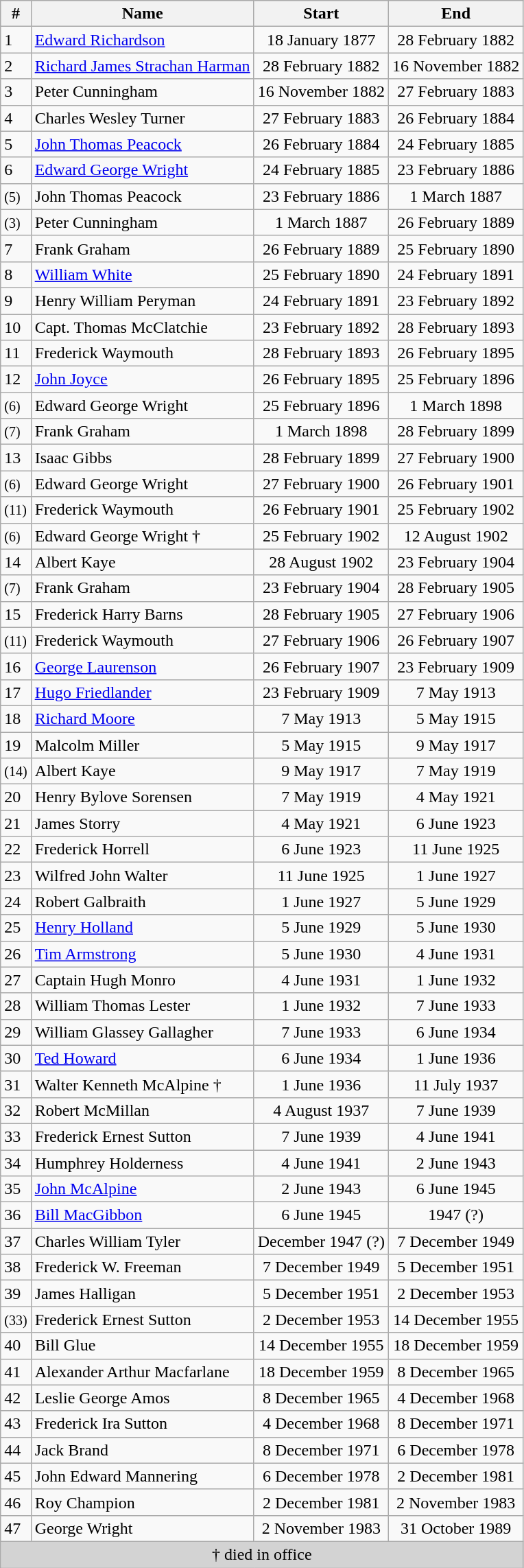<table class="wikitable">
<tr>
<th>#</th>
<th>Name</th>
<th>Start</th>
<th>End</th>
</tr>
<tr>
<td>1</td>
<td><a href='#'>Edward Richardson</a></td>
<td align=center>18 January 1877</td>
<td align=center>28 February 1882</td>
</tr>
<tr>
<td>2</td>
<td><a href='#'>Richard James Strachan Harman</a></td>
<td align=center>28 February 1882</td>
<td align=center>16 November 1882</td>
</tr>
<tr>
<td>3</td>
<td>Peter Cunningham</td>
<td align=center>16 November 1882</td>
<td align=center>27 February 1883</td>
</tr>
<tr>
<td>4</td>
<td>Charles Wesley Turner</td>
<td align=center>27 February 1883</td>
<td align=center>26 February 1884</td>
</tr>
<tr>
<td>5</td>
<td><a href='#'>John Thomas Peacock</a></td>
<td align=center>26 February 1884</td>
<td align=center>24 February 1885</td>
</tr>
<tr>
<td>6</td>
<td><a href='#'>Edward George Wright</a></td>
<td align=center>24 February 1885</td>
<td align=center>23 February 1886</td>
</tr>
<tr>
<td><small>(5)</small></td>
<td>John Thomas Peacock</td>
<td align=center>23 February 1886</td>
<td align=center>1 March 1887</td>
</tr>
<tr>
<td><small>(3)</small></td>
<td>Peter Cunningham</td>
<td align=center>1 March 1887</td>
<td align=center>26 February 1889</td>
</tr>
<tr>
<td>7</td>
<td>Frank Graham</td>
<td align=center>26 February 1889</td>
<td align=center>25 February 1890</td>
</tr>
<tr>
<td>8</td>
<td><a href='#'>William White</a></td>
<td align=center>25 February 1890</td>
<td align=center>24 February 1891</td>
</tr>
<tr>
<td>9</td>
<td>Henry William Peryman</td>
<td align=center>24 February 1891</td>
<td align=center>23 February 1892</td>
</tr>
<tr>
<td>10</td>
<td>Capt. Thomas McClatchie</td>
<td align=center>23 February 1892</td>
<td align=center>28 February 1893</td>
</tr>
<tr>
<td>11</td>
<td>Frederick Waymouth</td>
<td align=center>28 February 1893</td>
<td align=center>26 February 1895</td>
</tr>
<tr>
<td>12</td>
<td><a href='#'>John Joyce</a></td>
<td align=center>26 February 1895</td>
<td align=center>25 February 1896</td>
</tr>
<tr>
<td><small>(6)</small></td>
<td>Edward George Wright</td>
<td align=center>25 February 1896</td>
<td align=center>1 March 1898</td>
</tr>
<tr>
<td><small>(7)</small></td>
<td>Frank Graham</td>
<td align=center>1 March 1898</td>
<td align=center>28 February 1899</td>
</tr>
<tr>
<td>13</td>
<td>Isaac Gibbs</td>
<td align=center>28 February 1899</td>
<td align=center>27 February 1900</td>
</tr>
<tr>
<td><small>(6)</small></td>
<td>Edward George Wright</td>
<td align=center>27 February 1900</td>
<td align=center>26 February 1901</td>
</tr>
<tr>
<td><small>(11)</small></td>
<td>Frederick Waymouth</td>
<td align=center>26 February 1901</td>
<td align=center>25 February 1902</td>
</tr>
<tr>
<td><small>(6)</small></td>
<td>Edward George Wright †</td>
<td align=center>25 February 1902</td>
<td align=center>12 August 1902</td>
</tr>
<tr>
<td>14</td>
<td>Albert Kaye</td>
<td align=center>28 August 1902</td>
<td align=center>23 February 1904</td>
</tr>
<tr>
<td><small>(7)</small></td>
<td>Frank Graham</td>
<td align=center>23 February 1904</td>
<td align=center>28 February 1905</td>
</tr>
<tr>
<td>15</td>
<td>Frederick Harry Barns</td>
<td align=center>28 February 1905</td>
<td align=center>27 February 1906</td>
</tr>
<tr>
<td><small>(11)</small></td>
<td>Frederick Waymouth</td>
<td align=center>27 February 1906</td>
<td align=center>26 February 1907</td>
</tr>
<tr>
<td>16</td>
<td><a href='#'>George Laurenson</a></td>
<td align=center>26 February 1907</td>
<td align=center>23 February 1909</td>
</tr>
<tr>
<td>17</td>
<td><a href='#'>Hugo Friedlander</a></td>
<td align=center>23 February 1909</td>
<td align=center>7 May 1913</td>
</tr>
<tr>
<td>18</td>
<td><a href='#'>Richard Moore</a></td>
<td align=center>7 May 1913</td>
<td align=center>5 May 1915</td>
</tr>
<tr>
<td>19</td>
<td>Malcolm Miller</td>
<td align=center>5 May 1915</td>
<td align=center>9 May 1917</td>
</tr>
<tr>
<td><small>(14)</small></td>
<td>Albert Kaye</td>
<td align=center>9 May 1917</td>
<td align=center>7 May 1919</td>
</tr>
<tr>
<td>20</td>
<td>Henry Bylove Sorensen</td>
<td align=center>7 May 1919</td>
<td align=center>4 May 1921</td>
</tr>
<tr>
<td>21</td>
<td>James Storry</td>
<td align=center>4 May 1921</td>
<td align=center>6 June 1923</td>
</tr>
<tr>
<td>22</td>
<td>Frederick Horrell</td>
<td align=center>6 June 1923</td>
<td align=center>11 June 1925</td>
</tr>
<tr>
<td>23</td>
<td>Wilfred John Walter</td>
<td align=center>11 June 1925</td>
<td align=center>1 June 1927</td>
</tr>
<tr>
<td>24</td>
<td>Robert Galbraith</td>
<td align=center>1 June 1927</td>
<td align=center>5 June 1929</td>
</tr>
<tr>
<td>25</td>
<td><a href='#'>Henry Holland</a></td>
<td align=center>5 June 1929</td>
<td align=center>5 June 1930</td>
</tr>
<tr>
<td>26</td>
<td><a href='#'>Tim Armstrong</a></td>
<td align=center>5 June 1930</td>
<td align=center>4 June 1931</td>
</tr>
<tr>
<td>27</td>
<td>Captain Hugh Monro</td>
<td align=center>4 June 1931</td>
<td align=center>1 June 1932</td>
</tr>
<tr>
<td>28</td>
<td>William Thomas Lester</td>
<td align=center>1 June 1932</td>
<td align=center>7 June 1933</td>
</tr>
<tr>
<td>29</td>
<td>William Glassey Gallagher</td>
<td align=center>7 June 1933</td>
<td align=center>6 June 1934</td>
</tr>
<tr>
<td>30</td>
<td><a href='#'>Ted Howard</a></td>
<td align=center>6 June 1934</td>
<td align=center>1 June 1936</td>
</tr>
<tr>
<td>31</td>
<td>Walter Kenneth McAlpine †</td>
<td align=center>1 June 1936</td>
<td align=center>11 July 1937</td>
</tr>
<tr>
<td>32</td>
<td>Robert McMillan</td>
<td align=center>4 August 1937</td>
<td align=center>7 June 1939</td>
</tr>
<tr>
<td>33</td>
<td>Frederick Ernest Sutton</td>
<td align=center>7 June 1939</td>
<td align=center>4 June 1941</td>
</tr>
<tr>
<td>34</td>
<td>Humphrey Holderness</td>
<td align=center>4 June 1941</td>
<td align=center>2 June 1943</td>
</tr>
<tr>
<td>35</td>
<td><a href='#'>John McAlpine</a></td>
<td align=center>2 June 1943</td>
<td align=center>6 June 1945</td>
</tr>
<tr>
<td>36</td>
<td><a href='#'>Bill MacGibbon</a></td>
<td align=center>6 June 1945</td>
<td align=center>1947 (?)</td>
</tr>
<tr>
<td>37</td>
<td>Charles William Tyler</td>
<td align=center>December 1947 (?)</td>
<td align=center>7 December 1949</td>
</tr>
<tr>
<td>38</td>
<td>Frederick W. Freeman</td>
<td align=center>7 December 1949</td>
<td align=center>5 December 1951</td>
</tr>
<tr>
<td>39</td>
<td>James Halligan</td>
<td align=center>5 December 1951</td>
<td align=center>2 December 1953</td>
</tr>
<tr>
<td><small>(33)</small></td>
<td>Frederick Ernest Sutton</td>
<td align=center>2 December 1953</td>
<td align=center>14 December 1955</td>
</tr>
<tr>
<td>40</td>
<td>Bill Glue</td>
<td align=center>14 December 1955</td>
<td align=center>18 December 1959</td>
</tr>
<tr>
<td>41</td>
<td>Alexander Arthur Macfarlane</td>
<td align=center>18 December 1959</td>
<td align=center>8 December 1965</td>
</tr>
<tr>
<td>42</td>
<td>Leslie George Amos</td>
<td align=center>8 December 1965</td>
<td align=center>4 December 1968</td>
</tr>
<tr>
<td>43</td>
<td>Frederick Ira Sutton</td>
<td align=center>4 December 1968</td>
<td align=center>8 December 1971</td>
</tr>
<tr>
<td>44</td>
<td>Jack Brand</td>
<td align=center>8 December 1971</td>
<td align=center>6 December 1978</td>
</tr>
<tr>
<td>45</td>
<td>John Edward Mannering</td>
<td align=center>6 December 1978</td>
<td align=center>2 December 1981</td>
</tr>
<tr>
<td>46</td>
<td>Roy Champion</td>
<td align=center>2 December 1981</td>
<td align=center>2 November 1983</td>
</tr>
<tr>
<td>47</td>
<td>George Wright</td>
<td align=center>2 November 1983</td>
<td align=center>31 October 1989</td>
</tr>
<tr>
<td colspan=4 style="text-align: center; background: lightgrey">† <span>died in office</span></td>
</tr>
</table>
